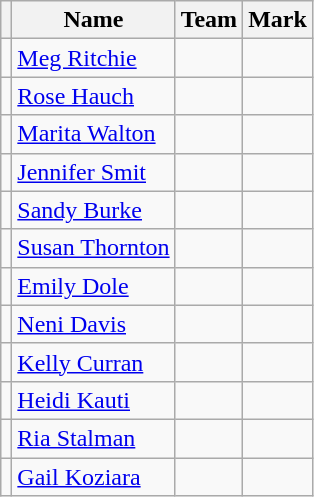<table class=wikitable>
<tr>
<th></th>
<th>Name</th>
<th>Team</th>
<th>Mark</th>
</tr>
<tr>
<td></td>
<td><a href='#'>Meg Ritchie</a></td>
<td></td>
<td></td>
</tr>
<tr>
<td></td>
<td><a href='#'>Rose Hauch</a></td>
<td></td>
<td></td>
</tr>
<tr>
<td></td>
<td><a href='#'>Marita Walton</a></td>
<td></td>
<td></td>
</tr>
<tr>
<td></td>
<td><a href='#'>Jennifer Smit</a></td>
<td></td>
<td></td>
</tr>
<tr>
<td></td>
<td><a href='#'>Sandy Burke</a></td>
<td></td>
<td></td>
</tr>
<tr>
<td></td>
<td><a href='#'>Susan Thornton</a></td>
<td></td>
<td></td>
</tr>
<tr>
<td></td>
<td><a href='#'>Emily Dole</a></td>
<td></td>
<td></td>
</tr>
<tr>
<td></td>
<td><a href='#'>Neni Davis</a></td>
<td></td>
<td></td>
</tr>
<tr>
<td></td>
<td><a href='#'>Kelly Curran</a></td>
<td></td>
<td></td>
</tr>
<tr>
<td></td>
<td><a href='#'>Heidi Kauti</a></td>
<td></td>
<td></td>
</tr>
<tr>
<td></td>
<td><a href='#'>Ria Stalman</a></td>
<td></td>
<td></td>
</tr>
<tr>
<td></td>
<td><a href='#'>Gail Koziara</a></td>
<td></td>
<td></td>
</tr>
</table>
